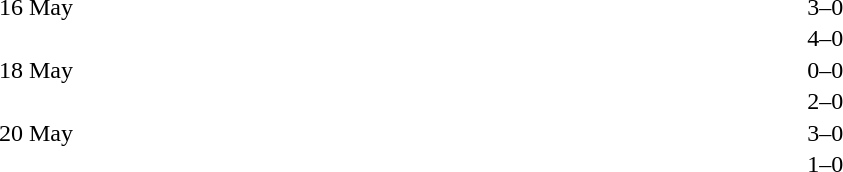<table cellspacing=1 width=70%>
<tr>
<th width=25%></th>
<th width=30%></th>
<th width=15%></th>
<th width=30%></th>
</tr>
<tr>
<td>16 May</td>
<td align=right></td>
<td align=center>3–0</td>
<td></td>
</tr>
<tr>
<td></td>
<td align=right></td>
<td align=center>4–0</td>
<td></td>
</tr>
<tr>
<td>18 May</td>
<td align=right></td>
<td align=center>0–0</td>
<td></td>
</tr>
<tr>
<td></td>
<td align=right></td>
<td align=center>2–0</td>
<td></td>
</tr>
<tr>
<td>20 May</td>
<td align=right></td>
<td align=center>3–0</td>
<td></td>
</tr>
<tr>
<td></td>
<td align=right></td>
<td align=center>1–0</td>
<td></td>
</tr>
</table>
